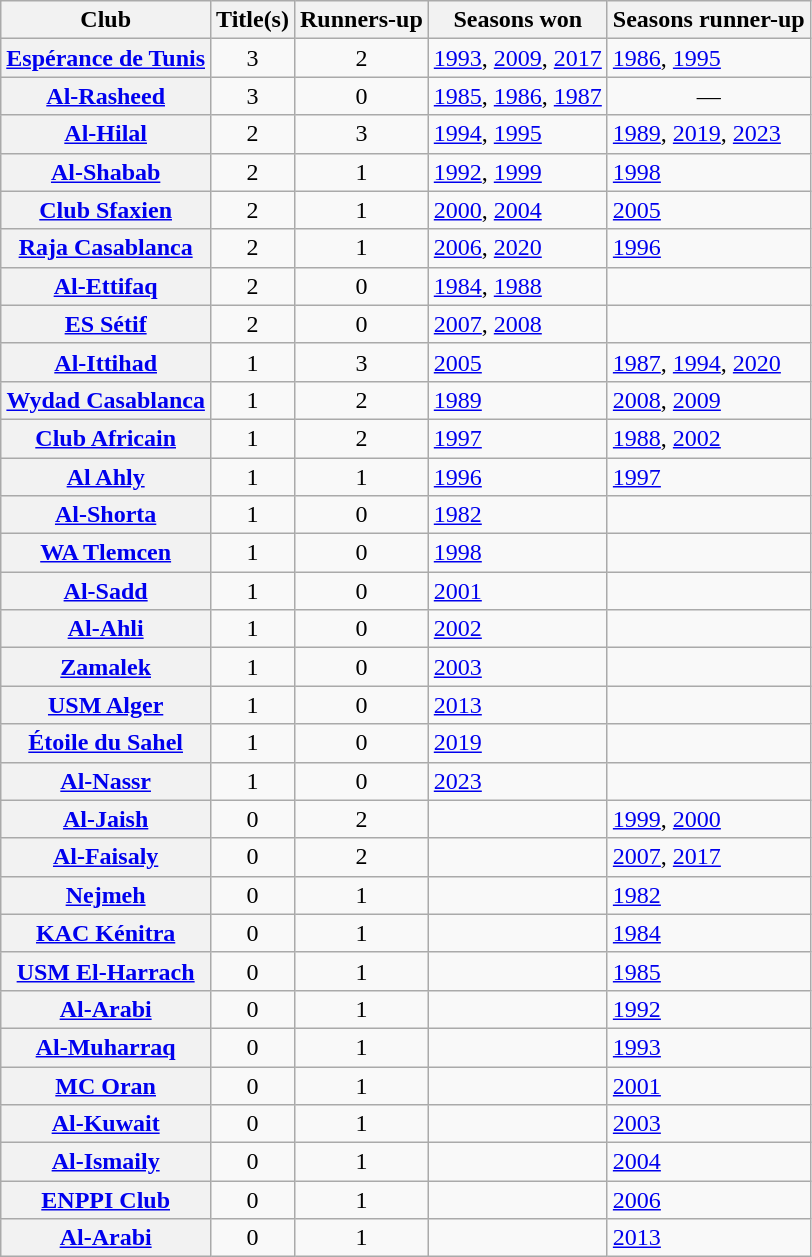<table class="wikitable sortable plainrowheaders">
<tr>
<th scope="col">Club</th>
<th scope="col">Title(s)</th>
<th scope="col">Runners-up</th>
<th scope="col">Seasons won</th>
<th scope="col">Seasons runner-up</th>
</tr>
<tr>
<th scope="row"> <a href='#'>Espérance de Tunis</a></th>
<td style="text-align:center;">3</td>
<td style="text-align:center;">2</td>
<td><a href='#'>1993</a>, <a href='#'>2009</a>, <a href='#'>2017</a></td>
<td><a href='#'>1986</a>, <a href='#'>1995</a></td>
</tr>
<tr>
<th scope="row"> <a href='#'>Al-Rasheed</a></th>
<td style="text-align:center;">3</td>
<td style="text-align:center;">0</td>
<td><a href='#'>1985</a>, <a href='#'>1986</a>, <a href='#'>1987</a></td>
<td style="text-align:center;">—</td>
</tr>
<tr>
<th scope="row"> <a href='#'>Al-Hilal</a></th>
<td style="text-align:center;">2</td>
<td style="text-align:center;">3</td>
<td><a href='#'>1994</a>, <a href='#'>1995</a></td>
<td><a href='#'>1989</a>, <a href='#'>2019</a>, <a href='#'>2023</a></td>
</tr>
<tr>
<th scope="row"> <a href='#'>Al-Shabab</a></th>
<td style="text-align:center;">2</td>
<td style="text-align:center;">1</td>
<td><a href='#'>1992</a>, <a href='#'>1999</a></td>
<td><a href='#'>1998</a></td>
</tr>
<tr>
<th scope="row"> <a href='#'>Club Sfaxien</a></th>
<td style="text-align:center;">2</td>
<td style="text-align:center;">1</td>
<td><a href='#'>2000</a>, <a href='#'>2004</a></td>
<td><a href='#'>2005</a></td>
</tr>
<tr>
<th scope="row"> <a href='#'>Raja Casablanca</a></th>
<td style="text-align:center;">2</td>
<td style="text-align:center;">1</td>
<td><a href='#'>2006</a>, <a href='#'>2020</a></td>
<td><a href='#'>1996</a></td>
</tr>
<tr>
<th scope="row"> <a href='#'>Al-Ettifaq</a></th>
<td style="text-align:center;">2</td>
<td style="text-align:center;">0</td>
<td><a href='#'>1984</a>, <a href='#'>1988</a></td>
<td></td>
</tr>
<tr>
<th scope="row"> <a href='#'>ES Sétif</a></th>
<td style="text-align:center;">2</td>
<td style="text-align:center;">0</td>
<td><a href='#'>2007</a>, <a href='#'>2008</a></td>
<td></td>
</tr>
<tr>
<th scope="row"> <a href='#'>Al-Ittihad</a></th>
<td style="text-align:center;">1</td>
<td style="text-align:center;">3</td>
<td><a href='#'>2005</a></td>
<td><a href='#'>1987</a>, <a href='#'>1994</a>, <a href='#'>2020</a></td>
</tr>
<tr>
<th scope="row"> <a href='#'>Wydad Casablanca</a></th>
<td style="text-align:center;">1</td>
<td style="text-align:center;">2</td>
<td><a href='#'>1989</a></td>
<td><a href='#'>2008</a>, <a href='#'>2009</a></td>
</tr>
<tr>
<th scope="row"> <a href='#'>Club Africain</a></th>
<td style="text-align:center;">1</td>
<td style="text-align:center;">2</td>
<td><a href='#'>1997</a></td>
<td><a href='#'>1988</a>, <a href='#'>2002</a></td>
</tr>
<tr>
<th scope="row"> <a href='#'>Al Ahly</a></th>
<td style="text-align:center;">1</td>
<td style="text-align:center;">1</td>
<td><a href='#'>1996</a></td>
<td><a href='#'>1997</a></td>
</tr>
<tr>
<th scope="row"> <a href='#'>Al-Shorta</a></th>
<td style="text-align:center;">1</td>
<td style="text-align:center;">0</td>
<td><a href='#'>1982</a></td>
<td></td>
</tr>
<tr>
<th scope="row"> <a href='#'>WA Tlemcen</a></th>
<td style="text-align:center;">1</td>
<td style="text-align:center;">0</td>
<td><a href='#'>1998</a></td>
<td></td>
</tr>
<tr>
<th scope="row"> <a href='#'>Al-Sadd</a></th>
<td style="text-align:center;">1</td>
<td style="text-align:center;">0</td>
<td><a href='#'>2001</a></td>
<td></td>
</tr>
<tr>
<th scope="row"> <a href='#'>Al-Ahli</a></th>
<td style="text-align:center;">1</td>
<td style="text-align:center;">0</td>
<td><a href='#'>2002</a></td>
<td></td>
</tr>
<tr>
<th scope="row"> <a href='#'>Zamalek</a></th>
<td style="text-align:center;">1</td>
<td style="text-align:center;">0</td>
<td><a href='#'>2003</a></td>
<td></td>
</tr>
<tr>
<th scope="row"> <a href='#'>USM Alger</a></th>
<td style="text-align:center;">1</td>
<td style="text-align:center;">0</td>
<td><a href='#'>2013</a></td>
<td></td>
</tr>
<tr>
<th scope="row"> <a href='#'>Étoile du Sahel</a></th>
<td style="text-align:center;">1</td>
<td style="text-align:center;">0</td>
<td><a href='#'>2019</a></td>
<td></td>
</tr>
<tr>
<th scope="row"> <a href='#'>Al-Nassr</a></th>
<td style="text-align:center;">1</td>
<td style="text-align:center;">0</td>
<td><a href='#'>2023</a></td>
<td></td>
</tr>
<tr>
<th scope="row"> <a href='#'>Al-Jaish</a></th>
<td style="text-align:center;">0</td>
<td style="text-align:center;">2</td>
<td></td>
<td><a href='#'>1999</a>, <a href='#'>2000</a></td>
</tr>
<tr>
<th scope="row"> <a href='#'>Al-Faisaly</a></th>
<td style="text-align:center;">0</td>
<td style="text-align:center;">2</td>
<td></td>
<td><a href='#'>2007</a>, <a href='#'>2017</a></td>
</tr>
<tr>
<th scope="row"> <a href='#'>Nejmeh</a></th>
<td style="text-align:center;">0</td>
<td style="text-align:center;">1</td>
<td></td>
<td><a href='#'>1982</a></td>
</tr>
<tr>
<th scope="row"> <a href='#'>KAC Kénitra</a></th>
<td style="text-align:center;">0</td>
<td style="text-align:center;">1</td>
<td></td>
<td><a href='#'>1984</a></td>
</tr>
<tr>
<th scope="row"> <a href='#'>USM El-Harrach</a></th>
<td style="text-align:center;">0</td>
<td style="text-align:center;">1</td>
<td></td>
<td><a href='#'>1985</a></td>
</tr>
<tr>
<th scope="row"> <a href='#'>Al-Arabi</a></th>
<td style="text-align:center;">0</td>
<td style="text-align:center;">1</td>
<td></td>
<td><a href='#'>1992</a></td>
</tr>
<tr>
<th scope="row"> <a href='#'>Al-Muharraq</a></th>
<td style="text-align:center;">0</td>
<td style="text-align:center;">1</td>
<td></td>
<td><a href='#'>1993</a></td>
</tr>
<tr>
<th scope="row"> <a href='#'>MC Oran</a></th>
<td style="text-align:center;">0</td>
<td style="text-align:center;">1</td>
<td></td>
<td><a href='#'>2001</a></td>
</tr>
<tr>
<th scope="row"> <a href='#'>Al-Kuwait</a></th>
<td style="text-align:center;">0</td>
<td style="text-align:center;">1</td>
<td></td>
<td><a href='#'>2003</a></td>
</tr>
<tr>
<th scope="row"> <a href='#'>Al-Ismaily</a></th>
<td style="text-align:center;">0</td>
<td style="text-align:center;">1</td>
<td></td>
<td><a href='#'>2004</a></td>
</tr>
<tr>
<th scope="row"> <a href='#'>ENPPI Club</a></th>
<td style="text-align:center;">0</td>
<td style="text-align:center;">1</td>
<td></td>
<td><a href='#'>2006</a></td>
</tr>
<tr>
<th scope="row"> <a href='#'>Al-Arabi</a></th>
<td style="text-align:center;">0</td>
<td style="text-align:center;">1</td>
<td></td>
<td><a href='#'>2013</a></td>
</tr>
</table>
